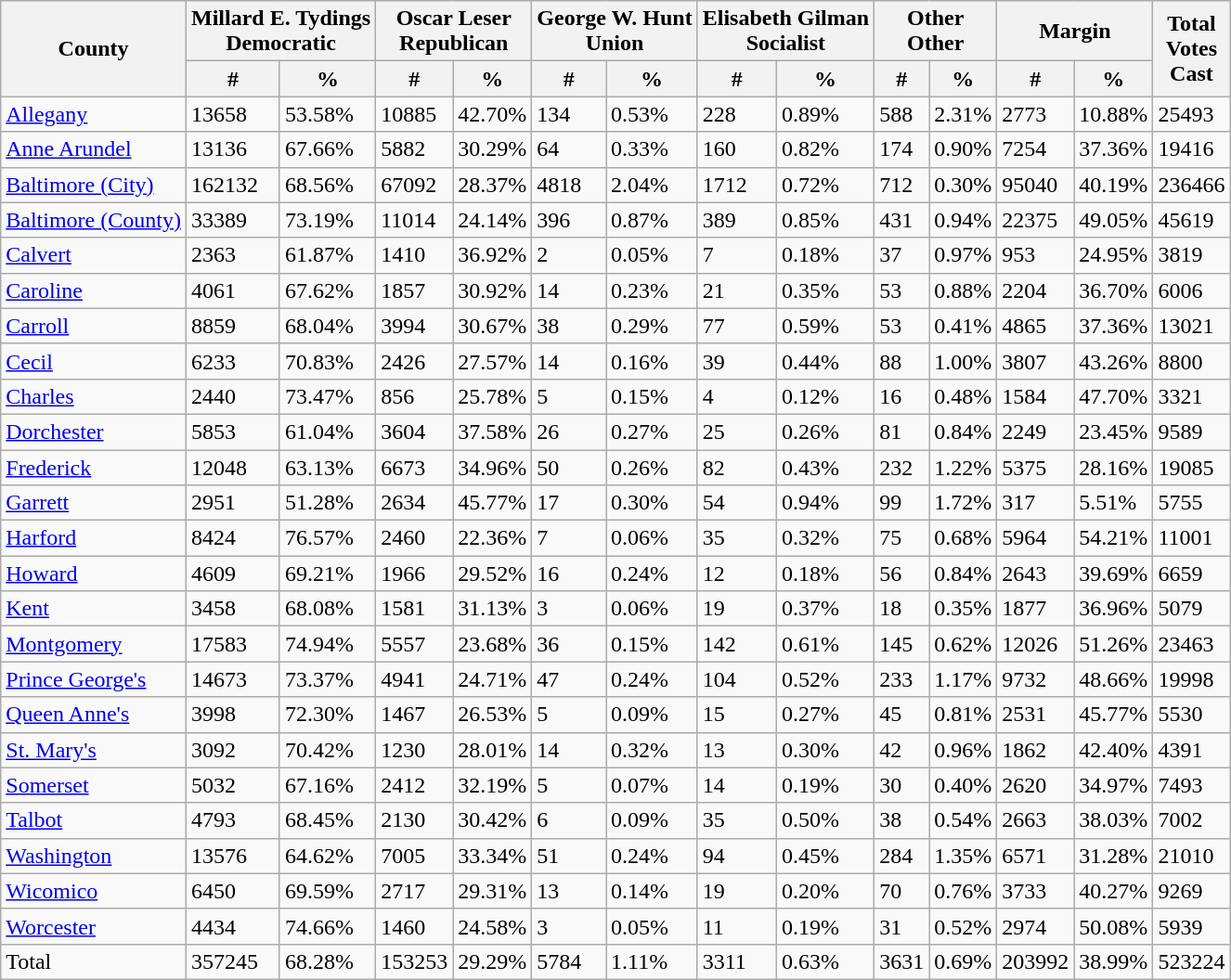<table class="wikitable sortable">
<tr>
<th rowspan="2">County</th>
<th colspan="2" >Millard E. Tydings<br>Democratic</th>
<th colspan="2" >Oscar Leser<br>Republican</th>
<th colspan="2" >George W. Hunt<br>Union</th>
<th colspan="2" >Elisabeth Gilman<br>Socialist</th>
<th colspan="2" >Other<br>Other</th>
<th colspan="2">Margin</th>
<th rowspan="2">Total<br>Votes<br>Cast</th>
</tr>
<tr>
<th>#</th>
<th>%</th>
<th>#</th>
<th>%</th>
<th>#</th>
<th>%</th>
<th>#</th>
<th>%</th>
<th>#</th>
<th>%</th>
<th>#</th>
<th>%</th>
</tr>
<tr>
<td><a href='#'>Allegany</a></td>
<td>13658</td>
<td>53.58%</td>
<td>10885</td>
<td>42.70%</td>
<td>134</td>
<td>0.53%</td>
<td>228</td>
<td>0.89%</td>
<td>588</td>
<td>2.31%</td>
<td>2773</td>
<td>10.88%</td>
<td>25493</td>
</tr>
<tr>
<td><a href='#'>Anne Arundel</a></td>
<td>13136</td>
<td>67.66%</td>
<td>5882</td>
<td>30.29%</td>
<td>64</td>
<td>0.33%</td>
<td>160</td>
<td>0.82%</td>
<td>174</td>
<td>0.90%</td>
<td>7254</td>
<td>37.36%</td>
<td>19416</td>
</tr>
<tr>
<td><a href='#'>Baltimore (City)</a></td>
<td>162132</td>
<td>68.56%</td>
<td>67092</td>
<td>28.37%</td>
<td>4818</td>
<td>2.04%</td>
<td>1712</td>
<td>0.72%</td>
<td>712</td>
<td>0.30%</td>
<td>95040</td>
<td>40.19%</td>
<td>236466</td>
</tr>
<tr>
<td><a href='#'>Baltimore (County)</a></td>
<td>33389</td>
<td>73.19%</td>
<td>11014</td>
<td>24.14%</td>
<td>396</td>
<td>0.87%</td>
<td>389</td>
<td>0.85%</td>
<td>431</td>
<td>0.94%</td>
<td>22375</td>
<td>49.05%</td>
<td>45619</td>
</tr>
<tr>
<td><a href='#'>Calvert</a></td>
<td>2363</td>
<td>61.87%</td>
<td>1410</td>
<td>36.92%</td>
<td>2</td>
<td>0.05%</td>
<td>7</td>
<td>0.18%</td>
<td>37</td>
<td>0.97%</td>
<td>953</td>
<td>24.95%</td>
<td>3819</td>
</tr>
<tr>
<td><a href='#'>Caroline</a></td>
<td>4061</td>
<td>67.62%</td>
<td>1857</td>
<td>30.92%</td>
<td>14</td>
<td>0.23%</td>
<td>21</td>
<td>0.35%</td>
<td>53</td>
<td>0.88%</td>
<td>2204</td>
<td>36.70%</td>
<td>6006</td>
</tr>
<tr>
<td><a href='#'>Carroll</a></td>
<td>8859</td>
<td>68.04%</td>
<td>3994</td>
<td>30.67%</td>
<td>38</td>
<td>0.29%</td>
<td>77</td>
<td>0.59%</td>
<td>53</td>
<td>0.41%</td>
<td>4865</td>
<td>37.36%</td>
<td>13021</td>
</tr>
<tr>
<td><a href='#'>Cecil</a></td>
<td>6233</td>
<td>70.83%</td>
<td>2426</td>
<td>27.57%</td>
<td>14</td>
<td>0.16%</td>
<td>39</td>
<td>0.44%</td>
<td>88</td>
<td>1.00%</td>
<td>3807</td>
<td>43.26%</td>
<td>8800</td>
</tr>
<tr>
<td><a href='#'>Charles</a></td>
<td>2440</td>
<td>73.47%</td>
<td>856</td>
<td>25.78%</td>
<td>5</td>
<td>0.15%</td>
<td>4</td>
<td>0.12%</td>
<td>16</td>
<td>0.48%</td>
<td>1584</td>
<td>47.70%</td>
<td>3321</td>
</tr>
<tr>
<td><a href='#'>Dorchester</a></td>
<td>5853</td>
<td>61.04%</td>
<td>3604</td>
<td>37.58%</td>
<td>26</td>
<td>0.27%</td>
<td>25</td>
<td>0.26%</td>
<td>81</td>
<td>0.84%</td>
<td>2249</td>
<td>23.45%</td>
<td>9589</td>
</tr>
<tr>
<td><a href='#'>Frederick</a></td>
<td>12048</td>
<td>63.13%</td>
<td>6673</td>
<td>34.96%</td>
<td>50</td>
<td>0.26%</td>
<td>82</td>
<td>0.43%</td>
<td>232</td>
<td>1.22%</td>
<td>5375</td>
<td>28.16%</td>
<td>19085</td>
</tr>
<tr>
<td><a href='#'>Garrett</a></td>
<td>2951</td>
<td>51.28%</td>
<td>2634</td>
<td>45.77%</td>
<td>17</td>
<td>0.30%</td>
<td>54</td>
<td>0.94%</td>
<td>99</td>
<td>1.72%</td>
<td>317</td>
<td>5.51%</td>
<td>5755</td>
</tr>
<tr>
<td><a href='#'>Harford</a></td>
<td>8424</td>
<td>76.57%</td>
<td>2460</td>
<td>22.36%</td>
<td>7</td>
<td>0.06%</td>
<td>35</td>
<td>0.32%</td>
<td>75</td>
<td>0.68%</td>
<td>5964</td>
<td>54.21%</td>
<td>11001</td>
</tr>
<tr>
<td><a href='#'>Howard</a></td>
<td>4609</td>
<td>69.21%</td>
<td>1966</td>
<td>29.52%</td>
<td>16</td>
<td>0.24%</td>
<td>12</td>
<td>0.18%</td>
<td>56</td>
<td>0.84%</td>
<td>2643</td>
<td>39.69%</td>
<td>6659</td>
</tr>
<tr>
<td><a href='#'>Kent</a></td>
<td>3458</td>
<td>68.08%</td>
<td>1581</td>
<td>31.13%</td>
<td>3</td>
<td>0.06%</td>
<td>19</td>
<td>0.37%</td>
<td>18</td>
<td>0.35%</td>
<td>1877</td>
<td>36.96%</td>
<td>5079</td>
</tr>
<tr>
<td><a href='#'>Montgomery</a></td>
<td>17583</td>
<td>74.94%</td>
<td>5557</td>
<td>23.68%</td>
<td>36</td>
<td>0.15%</td>
<td>142</td>
<td>0.61%</td>
<td>145</td>
<td>0.62%</td>
<td>12026</td>
<td>51.26%</td>
<td>23463</td>
</tr>
<tr>
<td><a href='#'>Prince George's</a></td>
<td>14673</td>
<td>73.37%</td>
<td>4941</td>
<td>24.71%</td>
<td>47</td>
<td>0.24%</td>
<td>104</td>
<td>0.52%</td>
<td>233</td>
<td>1.17%</td>
<td>9732</td>
<td>48.66%</td>
<td>19998</td>
</tr>
<tr>
<td><a href='#'>Queen Anne's</a></td>
<td>3998</td>
<td>72.30%</td>
<td>1467</td>
<td>26.53%</td>
<td>5</td>
<td>0.09%</td>
<td>15</td>
<td>0.27%</td>
<td>45</td>
<td>0.81%</td>
<td>2531</td>
<td>45.77%</td>
<td>5530</td>
</tr>
<tr>
<td><a href='#'>St. Mary's</a></td>
<td>3092</td>
<td>70.42%</td>
<td>1230</td>
<td>28.01%</td>
<td>14</td>
<td>0.32%</td>
<td>13</td>
<td>0.30%</td>
<td>42</td>
<td>0.96%</td>
<td>1862</td>
<td>42.40%</td>
<td>4391</td>
</tr>
<tr>
<td><a href='#'>Somerset</a></td>
<td>5032</td>
<td>67.16%</td>
<td>2412</td>
<td>32.19%</td>
<td>5</td>
<td>0.07%</td>
<td>14</td>
<td>0.19%</td>
<td>30</td>
<td>0.40%</td>
<td>2620</td>
<td>34.97%</td>
<td>7493</td>
</tr>
<tr>
<td><a href='#'>Talbot</a></td>
<td>4793</td>
<td>68.45%</td>
<td>2130</td>
<td>30.42%</td>
<td>6</td>
<td>0.09%</td>
<td>35</td>
<td>0.50%</td>
<td>38</td>
<td>0.54%</td>
<td>2663</td>
<td>38.03%</td>
<td>7002</td>
</tr>
<tr>
<td><a href='#'>Washington</a></td>
<td>13576</td>
<td>64.62%</td>
<td>7005</td>
<td>33.34%</td>
<td>51</td>
<td>0.24%</td>
<td>94</td>
<td>0.45%</td>
<td>284</td>
<td>1.35%</td>
<td>6571</td>
<td>31.28%</td>
<td>21010</td>
</tr>
<tr>
<td><a href='#'>Wicomico</a></td>
<td>6450</td>
<td>69.59%</td>
<td>2717</td>
<td>29.31%</td>
<td>13</td>
<td>0.14%</td>
<td>19</td>
<td>0.20%</td>
<td>70</td>
<td>0.76%</td>
<td>3733</td>
<td>40.27%</td>
<td>9269</td>
</tr>
<tr>
<td><a href='#'>Worcester</a></td>
<td>4434</td>
<td>74.66%</td>
<td>1460</td>
<td>24.58%</td>
<td>3</td>
<td>0.05%</td>
<td>11</td>
<td>0.19%</td>
<td>31</td>
<td>0.52%</td>
<td>2974</td>
<td>50.08%</td>
<td>5939</td>
</tr>
<tr>
<td>Total</td>
<td>357245</td>
<td>68.28%</td>
<td>153253</td>
<td>29.29%</td>
<td>5784</td>
<td>1.11%</td>
<td>3311</td>
<td>0.63%</td>
<td>3631</td>
<td>0.69%</td>
<td>203992</td>
<td>38.99%</td>
<td>523224</td>
</tr>
</table>
